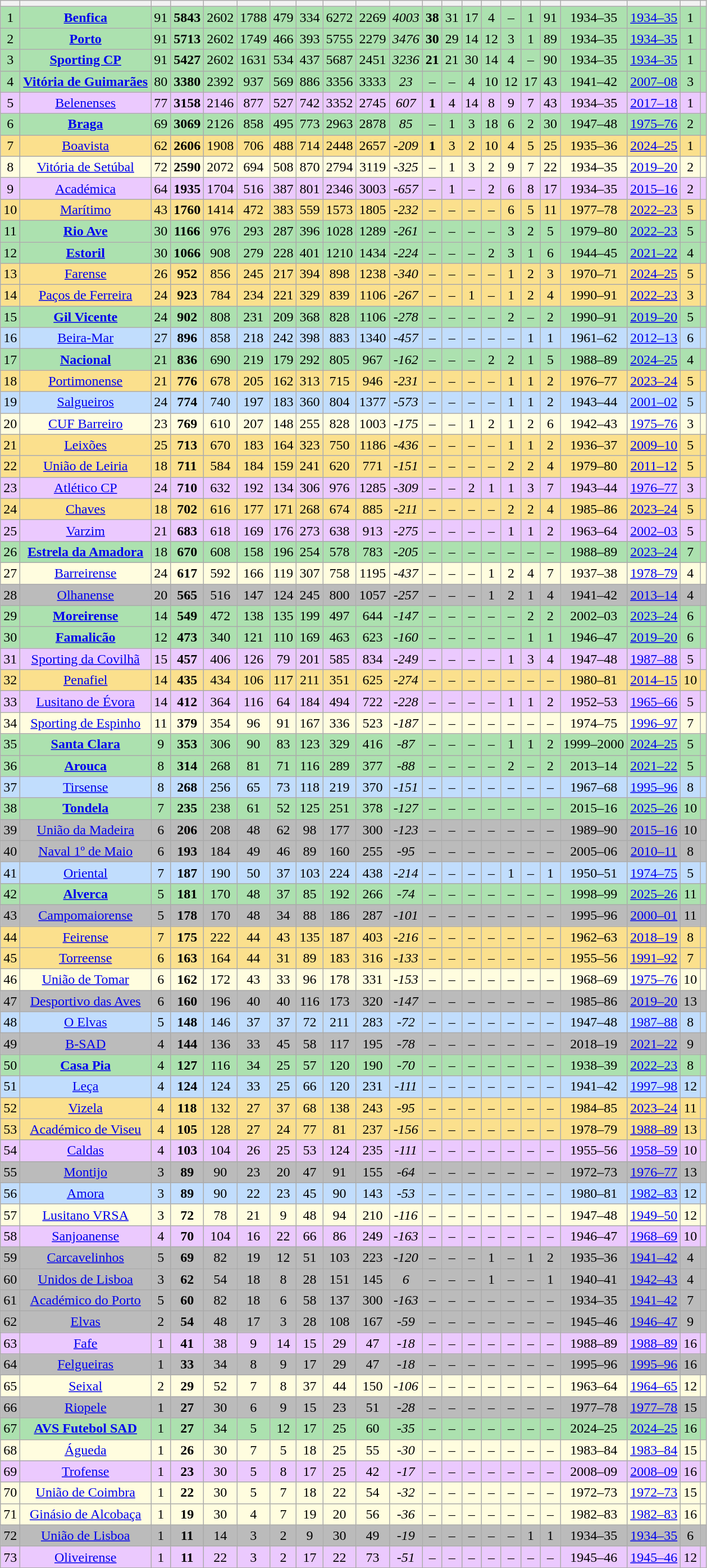<table class="wikitable sortable" style="text-align:center;" style="font-size:93%;">
<tr>
<th></th>
<th></th>
<th></th>
<th></th>
<th></th>
<th></th>
<th></th>
<th></th>
<th></th>
<th></th>
<th></th>
<th></th>
<th></th>
<th></th>
<th></th>
<th></th>
<th></th>
<th></th>
<th></th>
<th></th>
<th></th>
<th></th>
</tr>
<tr style="text-align:center; background:#ace1af;">
<td>1</td>
<td><strong><a href='#'>Benfica</a></strong></td>
<td>91</td>
<td><strong>5843</strong></td>
<td>2602</td>
<td>1788</td>
<td>479</td>
<td>334</td>
<td>6272</td>
<td>2269</td>
<td><em>4003</em></td>
<td><strong>38</strong></td>
<td>31</td>
<td>17</td>
<td>4</td>
<td>–</td>
<td>1</td>
<td>91</td>
<td>1934–35</td>
<td><a href='#'>1934–35</a></td>
<td>1</td>
<td></td>
</tr>
<tr style="text-align:center; background:#ace1af;">
<td>2</td>
<td><strong><a href='#'>Porto</a></strong></td>
<td>91</td>
<td><strong>5713</strong></td>
<td>2602</td>
<td>1749</td>
<td>466</td>
<td>393</td>
<td>5755</td>
<td>2279</td>
<td><em>3476</em></td>
<td><strong>30</strong></td>
<td>29</td>
<td>14</td>
<td>12</td>
<td>3</td>
<td>1</td>
<td>89</td>
<td>1934–35</td>
<td><a href='#'>1934–35</a></td>
<td>1</td>
<td></td>
</tr>
<tr style="text-align:center; background:#ace1af;">
<td>3</td>
<td><strong><a href='#'>Sporting CP</a></strong></td>
<td>91</td>
<td><strong>5427</strong></td>
<td>2602</td>
<td>1631</td>
<td>534</td>
<td>437</td>
<td>5687</td>
<td>2451</td>
<td><em>3236</em></td>
<td><strong>21</strong></td>
<td>21</td>
<td>30</td>
<td>14</td>
<td>4</td>
<td>–</td>
<td>90</td>
<td>1934–35</td>
<td><a href='#'>1934–35</a></td>
<td>1</td>
<td></td>
</tr>
<tr style="text-align:center; background:#ace1af;">
<td>4</td>
<td><strong><a href='#'>Vitória de Guimarães</a></strong></td>
<td>80</td>
<td><strong>3380</strong></td>
<td>2392</td>
<td>937</td>
<td>569</td>
<td>886</td>
<td>3356</td>
<td>3333</td>
<td><em>23</em></td>
<td>–</td>
<td>–</td>
<td>4</td>
<td>10</td>
<td>12</td>
<td>17</td>
<td>43</td>
<td>1941–42</td>
<td><a href='#'>2007–08</a></td>
<td>3</td>
<td></td>
</tr>
<tr style="text-align:center; background:#ebc9fe;">
<td>5</td>
<td><a href='#'>Belenenses</a></td>
<td>77</td>
<td><strong>3158</strong></td>
<td>2146</td>
<td>877</td>
<td>527</td>
<td>742</td>
<td>3352</td>
<td>2745</td>
<td><em>607</em></td>
<td><strong>1</strong></td>
<td>4</td>
<td>14</td>
<td>8</td>
<td>9</td>
<td>7</td>
<td>43</td>
<td>1934–35</td>
<td><a href='#'>2017–18</a></td>
<td>1</td>
<td></td>
</tr>
<tr style="text-align:center; background:#ace1af;">
<td>6</td>
<td><strong><a href='#'>Braga</a></strong></td>
<td>69</td>
<td><strong>3069</strong></td>
<td>2126</td>
<td>858</td>
<td>495</td>
<td>773</td>
<td>2963</td>
<td>2878</td>
<td><em>85</em></td>
<td>–</td>
<td>1</td>
<td>3</td>
<td>18</td>
<td>6</td>
<td>2</td>
<td>30</td>
<td>1947–48</td>
<td><a href='#'>1975–76</a></td>
<td>2</td>
<td></td>
</tr>
<tr style="text-align:center; background:#fbe08d;">
<td>7</td>
<td><a href='#'>Boavista</a></td>
<td>62</td>
<td><strong>2606</strong></td>
<td>1908</td>
<td>706</td>
<td>488</td>
<td>714</td>
<td>2448</td>
<td>2657</td>
<td><em>-209</em></td>
<td><strong>1</strong></td>
<td>3</td>
<td>2</td>
<td>10</td>
<td>4</td>
<td>5</td>
<td>25</td>
<td>1935–36</td>
<td><a href='#'>2024–25</a></td>
<td>1</td>
<td></td>
</tr>
<tr style="text-align:center; background:#fffddf;">
<td>8</td>
<td><a href='#'>Vitória de Setúbal</a></td>
<td>72</td>
<td><strong>2590</strong></td>
<td>2072</td>
<td>694</td>
<td>508</td>
<td>870</td>
<td>2794</td>
<td>3119</td>
<td><em>-325</em></td>
<td>–</td>
<td>1</td>
<td>3</td>
<td>2</td>
<td>9</td>
<td>7</td>
<td>22</td>
<td>1934–35</td>
<td><a href='#'>2019–20</a></td>
<td>2</td>
<td></td>
</tr>
<tr style="text-align:center; background:#ebc9fe;">
<td>9</td>
<td><a href='#'>Académica</a></td>
<td>64</td>
<td><strong>1935</strong></td>
<td>1704</td>
<td>516</td>
<td>387</td>
<td>801</td>
<td>2346</td>
<td>3003</td>
<td><em>-657</em></td>
<td>–</td>
<td>1</td>
<td>–</td>
<td>2</td>
<td>6</td>
<td>8</td>
<td>17</td>
<td>1934–35</td>
<td><a href='#'>2015–16</a></td>
<td>2</td>
<td></td>
</tr>
<tr style="text-align:center; background:#fbe08d;">
<td>10</td>
<td><a href='#'>Marítimo</a></td>
<td>43</td>
<td><strong>1760</strong></td>
<td>1414</td>
<td>472</td>
<td>383</td>
<td>559</td>
<td>1573</td>
<td>1805</td>
<td><em>-232</em></td>
<td>–</td>
<td>–</td>
<td>–</td>
<td>–</td>
<td>6</td>
<td>5</td>
<td>11</td>
<td>1977–78</td>
<td><a href='#'>2022–23</a></td>
<td>5</td>
<td></td>
</tr>
<tr style="text-align:center; background:#ace1af;">
<td>11</td>
<td><strong><a href='#'>Rio Ave</a></strong></td>
<td>30</td>
<td><strong>1166</strong></td>
<td>976</td>
<td>293</td>
<td>287</td>
<td>396</td>
<td>1028</td>
<td>1289</td>
<td><em>-261</em></td>
<td>–</td>
<td>–</td>
<td>–</td>
<td>–</td>
<td>3</td>
<td>2</td>
<td>5</td>
<td>1979–80</td>
<td><a href='#'>2022–23</a></td>
<td>5</td>
<td></td>
</tr>
<tr style="text-align:center; background:#ace1af;">
<td>12</td>
<td><strong><a href='#'>Estoril</a></strong></td>
<td>30</td>
<td><strong>1066</strong></td>
<td>908</td>
<td>279</td>
<td>228</td>
<td>401</td>
<td>1210</td>
<td>1434</td>
<td><em>-224</em></td>
<td>–</td>
<td>–</td>
<td>–</td>
<td>2</td>
<td>3</td>
<td>1</td>
<td>6</td>
<td>1944–45</td>
<td><a href='#'>2021–22</a></td>
<td>4</td>
<td></td>
</tr>
<tr style="text-align:center; background:#fbe08d;">
<td>13</td>
<td><a href='#'>Farense</a></td>
<td>26</td>
<td><strong>952</strong></td>
<td>856</td>
<td>245</td>
<td>217</td>
<td>394</td>
<td>898</td>
<td>1238</td>
<td><em>-340</em></td>
<td>–</td>
<td>–</td>
<td>–</td>
<td>–</td>
<td>1</td>
<td>2</td>
<td>3</td>
<td>1970–71</td>
<td><a href='#'>2024–25</a></td>
<td>5</td>
<td></td>
</tr>
<tr style="text-align:center; background:#fbe08d;">
<td>14</td>
<td><a href='#'>Paços de Ferreira</a></td>
<td>24</td>
<td><strong>923</strong></td>
<td>784</td>
<td>234</td>
<td>221</td>
<td>329</td>
<td>839</td>
<td>1106</td>
<td><em>-267</em></td>
<td>–</td>
<td>–</td>
<td>1</td>
<td>–</td>
<td>1</td>
<td>2</td>
<td>4</td>
<td>1990–91</td>
<td><a href='#'>2022–23</a></td>
<td>3</td>
<td></td>
</tr>
<tr style="text-align:center; background:#ace1af;">
<td>15</td>
<td><strong><a href='#'>Gil Vicente</a></strong></td>
<td>24</td>
<td><strong>902</strong></td>
<td>808</td>
<td>231</td>
<td>209</td>
<td>368</td>
<td>828</td>
<td>1106</td>
<td><em>-278</em></td>
<td>–</td>
<td>–</td>
<td>–</td>
<td>–</td>
<td>2</td>
<td>–</td>
<td>2</td>
<td>1990–91</td>
<td><a href='#'>2019–20</a></td>
<td>5</td>
<td></td>
</tr>
<tr style="text-align:center; background:#c1ddfd;">
<td>16</td>
<td><a href='#'>Beira-Mar</a></td>
<td>27</td>
<td><strong>896</strong></td>
<td>858</td>
<td>218</td>
<td>242</td>
<td>398</td>
<td>883</td>
<td>1340</td>
<td><em>-457</em></td>
<td>–</td>
<td>–</td>
<td>–</td>
<td>–</td>
<td>–</td>
<td>1</td>
<td>1</td>
<td>1961–62</td>
<td><a href='#'>2012–13</a></td>
<td>6</td>
<td></td>
</tr>
<tr style="text-align:center; background:#ace1af;">
<td>17</td>
<td><strong><a href='#'>Nacional</a></strong></td>
<td>21</td>
<td><strong>836</strong></td>
<td>690</td>
<td>219</td>
<td>179</td>
<td>292</td>
<td>805</td>
<td>967</td>
<td><em>-162</em></td>
<td>–</td>
<td>–</td>
<td>–</td>
<td>2</td>
<td>2</td>
<td>1</td>
<td>5</td>
<td>1988–89</td>
<td><a href='#'>2024–25</a></td>
<td>4</td>
<td></td>
</tr>
<tr style="text-align:center; background:#fbe08d;">
<td>18</td>
<td><a href='#'>Portimonense</a></td>
<td>21</td>
<td><strong>776</strong></td>
<td>678</td>
<td>205</td>
<td>162</td>
<td>313</td>
<td>715</td>
<td>946</td>
<td><em>-231</em></td>
<td>–</td>
<td>–</td>
<td>–</td>
<td>–</td>
<td>1</td>
<td>1</td>
<td>2</td>
<td>1976–77</td>
<td><a href='#'>2023–24</a></td>
<td>5</td>
<td></td>
</tr>
<tr style="text-align:center; background:#c1ddfd;">
<td>19</td>
<td><a href='#'>Salgueiros</a></td>
<td>24</td>
<td><strong>774</strong></td>
<td>740</td>
<td>197</td>
<td>183</td>
<td>360</td>
<td>804</td>
<td>1377</td>
<td><em>-573</em></td>
<td>–</td>
<td>–</td>
<td>–</td>
<td>–</td>
<td>1</td>
<td>1</td>
<td>2</td>
<td>1943–44</td>
<td><a href='#'>2001–02</a></td>
<td>5</td>
<td></td>
</tr>
<tr style="text-align:center; background:#fffddf;">
<td>20</td>
<td><a href='#'>CUF Barreiro</a></td>
<td>23</td>
<td><strong>769</strong></td>
<td>610</td>
<td>207</td>
<td>148</td>
<td>255</td>
<td>828</td>
<td>1003</td>
<td><em>-175</em></td>
<td>–</td>
<td>–</td>
<td>1</td>
<td>2</td>
<td>1</td>
<td>2</td>
<td>6</td>
<td>1942–43</td>
<td><a href='#'>1975–76</a></td>
<td>3</td>
<td></td>
</tr>
<tr style="text-align:center; background:#fbe08d;">
<td>21</td>
<td><a href='#'>Leixões</a></td>
<td>25</td>
<td><strong>713</strong></td>
<td>670</td>
<td>183</td>
<td>164</td>
<td>323</td>
<td>750</td>
<td>1186</td>
<td><em>-436</em></td>
<td>–</td>
<td>–</td>
<td>–</td>
<td>–</td>
<td>1</td>
<td>1</td>
<td>2</td>
<td>1936–37</td>
<td><a href='#'>2009–10</a></td>
<td>5</td>
<td></td>
</tr>
<tr style="text-align:center; background:#fbe08d;">
<td>22</td>
<td><a href='#'>União de Leiria</a></td>
<td>18</td>
<td><strong>711</strong></td>
<td>584</td>
<td>184</td>
<td>159</td>
<td>241</td>
<td>620</td>
<td>771</td>
<td><em>-151</em></td>
<td>–</td>
<td>–</td>
<td>–</td>
<td>–</td>
<td>2</td>
<td>2</td>
<td>4</td>
<td>1979–80</td>
<td><a href='#'>2011–12</a></td>
<td>5</td>
<td></td>
</tr>
<tr style="text-align:center; background:#ebc9fe;">
<td>23</td>
<td><a href='#'>Atlético CP</a></td>
<td>24</td>
<td><strong>710</strong></td>
<td>632</td>
<td>192</td>
<td>134</td>
<td>306</td>
<td>976</td>
<td>1285</td>
<td><em>-309</em></td>
<td>–</td>
<td>–</td>
<td>2</td>
<td>1</td>
<td>1</td>
<td>3</td>
<td>7</td>
<td>1943–44</td>
<td><a href='#'>1976–77</a></td>
<td>3</td>
<td></td>
</tr>
<tr style="text-align:center; background:#fbe08d;">
<td>24</td>
<td><a href='#'>Chaves</a></td>
<td>18</td>
<td><strong>702</strong></td>
<td>616</td>
<td>177</td>
<td>171</td>
<td>268</td>
<td>674</td>
<td>885</td>
<td><em>-211</em></td>
<td>–</td>
<td>–</td>
<td>–</td>
<td>–</td>
<td>2</td>
<td>2</td>
<td>4</td>
<td>1985–86</td>
<td><a href='#'>2023–24</a></td>
<td>5</td>
<td></td>
</tr>
<tr style="text-align:center; background:#ebc9fe;">
<td>25</td>
<td><a href='#'>Varzim</a></td>
<td>21</td>
<td><strong>683</strong></td>
<td>618</td>
<td>169</td>
<td>176</td>
<td>273</td>
<td>638</td>
<td>913</td>
<td><em>-275</em></td>
<td>–</td>
<td>–</td>
<td>–</td>
<td>–</td>
<td>1</td>
<td>1</td>
<td>2</td>
<td>1963–64</td>
<td><a href='#'>2002–03</a></td>
<td>5</td>
<td></td>
</tr>
<tr style="text-align:center; background:#ace1af;">
<td>26</td>
<td><strong><a href='#'>Estrela da Amadora</a></strong></td>
<td>18</td>
<td><strong>670</strong></td>
<td>608</td>
<td>158</td>
<td>196</td>
<td>254</td>
<td>578</td>
<td>783</td>
<td><em>-205</em></td>
<td>–</td>
<td>–</td>
<td>–</td>
<td>–</td>
<td>–</td>
<td>–</td>
<td>–</td>
<td>1988–89</td>
<td><a href='#'>2023–24</a></td>
<td>7</td>
<td></td>
</tr>
<tr style="text-align:center; background:#fffddf;">
<td>27</td>
<td><a href='#'>Barreirense</a></td>
<td>24</td>
<td><strong>617</strong></td>
<td>592</td>
<td>166</td>
<td>119</td>
<td>307</td>
<td>758</td>
<td>1195</td>
<td><em>-437</em></td>
<td>–</td>
<td>–</td>
<td>–</td>
<td>1</td>
<td>2</td>
<td>4</td>
<td>7</td>
<td>1937–38</td>
<td><a href='#'>1978–79</a></td>
<td>4</td>
<td></td>
</tr>
<tr style="text-align:center; background:#bbb;">
<td>28</td>
<td><a href='#'>Olhanense</a></td>
<td>20</td>
<td><strong>565</strong></td>
<td>516</td>
<td>147</td>
<td>124</td>
<td>245</td>
<td>800</td>
<td>1057</td>
<td><em>-257</em></td>
<td>–</td>
<td>–</td>
<td>–</td>
<td>1</td>
<td>2</td>
<td>1</td>
<td>4</td>
<td>1941–42</td>
<td><a href='#'>2013–14</a></td>
<td>4</td>
<td></td>
</tr>
<tr style="text-align:center; background:#ace1af;">
<td>29</td>
<td><strong><a href='#'>Moreirense</a></strong></td>
<td>14</td>
<td><strong>549</strong></td>
<td>472</td>
<td>138</td>
<td>135</td>
<td>199</td>
<td>497</td>
<td>644</td>
<td><em>-147</em></td>
<td>–</td>
<td>–</td>
<td>–</td>
<td>–</td>
<td>–</td>
<td>2</td>
<td>2</td>
<td>2002–03</td>
<td><a href='#'>2023–24</a></td>
<td>6</td>
<td></td>
</tr>
<tr style="text-align:center; background:#ace1af;">
<td>30</td>
<td><strong><a href='#'>Famalicão</a></strong></td>
<td>12</td>
<td><strong>473</strong></td>
<td>340</td>
<td>121</td>
<td>110</td>
<td>169</td>
<td>463</td>
<td>623</td>
<td><em>-160</em></td>
<td>–</td>
<td>–</td>
<td>–</td>
<td>–</td>
<td>–</td>
<td>1</td>
<td>1</td>
<td>1946–47</td>
<td><a href='#'>2019–20</a></td>
<td>6</td>
<td></td>
</tr>
<tr style="text-align:center; background:#ebc9fe;">
<td>31</td>
<td><a href='#'>Sporting da Covilhã</a></td>
<td>15</td>
<td><strong>457</strong></td>
<td>406</td>
<td>126</td>
<td>79</td>
<td>201</td>
<td>585</td>
<td>834</td>
<td><em>-249</em></td>
<td>–</td>
<td>–</td>
<td>–</td>
<td>–</td>
<td>1</td>
<td>3</td>
<td>4</td>
<td>1947–48</td>
<td><a href='#'>1987–88</a></td>
<td>5</td>
<td></td>
</tr>
<tr style="text-align:center; background:#fbe08d;">
<td>32</td>
<td><a href='#'>Penafiel</a></td>
<td>14</td>
<td><strong>435</strong></td>
<td>434</td>
<td>106</td>
<td>117</td>
<td>211</td>
<td>351</td>
<td>625</td>
<td><em>-274</em></td>
<td>–</td>
<td>–</td>
<td>–</td>
<td>–</td>
<td>–</td>
<td>–</td>
<td>–</td>
<td>1980–81</td>
<td><a href='#'>2014–15</a></td>
<td>10</td>
<td></td>
</tr>
<tr style="text-align:center; background:#ebc9fe;">
<td>33</td>
<td><a href='#'>Lusitano de Évora</a></td>
<td>14</td>
<td><strong>412</strong></td>
<td>364</td>
<td>116</td>
<td>64</td>
<td>184</td>
<td>494</td>
<td>722</td>
<td><em>-228</em></td>
<td>–</td>
<td>–</td>
<td>–</td>
<td>–</td>
<td>1</td>
<td>1</td>
<td>2</td>
<td>1952–53</td>
<td><a href='#'>1965–66</a></td>
<td>5</td>
<td></td>
</tr>
<tr style="text-align:center; background:#fffddf;">
<td>34</td>
<td><a href='#'>Sporting de Espinho</a></td>
<td>11</td>
<td><strong>379</strong></td>
<td>354</td>
<td>96</td>
<td>91</td>
<td>167</td>
<td>336</td>
<td>523</td>
<td><em>-187</em></td>
<td>–</td>
<td>–</td>
<td>–</td>
<td>–</td>
<td>–</td>
<td>–</td>
<td>–</td>
<td>1974–75</td>
<td><a href='#'>1996–97</a></td>
<td>7</td>
<td></td>
</tr>
<tr style="text-align:center; background:#ace1af;">
<td>35</td>
<td><strong><a href='#'>Santa Clara</a></strong></td>
<td>9</td>
<td><strong>353</strong></td>
<td>306</td>
<td>90</td>
<td>83</td>
<td>123</td>
<td>329</td>
<td>416</td>
<td><em>-87</em></td>
<td>–</td>
<td>–</td>
<td>–</td>
<td>–</td>
<td>1</td>
<td>1</td>
<td>2</td>
<td>1999–2000</td>
<td><a href='#'>2024–25</a></td>
<td>5</td>
<td></td>
</tr>
<tr style="text-align:center; background:#ace1af;">
<td>36</td>
<td><strong><a href='#'>Arouca</a></strong></td>
<td>8</td>
<td><strong>314</strong></td>
<td>268</td>
<td>81</td>
<td>71</td>
<td>116</td>
<td>289</td>
<td>377</td>
<td><em>-88</em></td>
<td>–</td>
<td>–</td>
<td>–</td>
<td>–</td>
<td>2</td>
<td>–</td>
<td>2</td>
<td>2013–14</td>
<td><a href='#'>2021–22</a></td>
<td>5</td>
<td></td>
</tr>
<tr style="text-align:center; background:#c1ddfd;">
<td>37</td>
<td><a href='#'>Tirsense</a></td>
<td>8</td>
<td><strong>268</strong></td>
<td>256</td>
<td>65</td>
<td>73</td>
<td>118</td>
<td>219</td>
<td>370</td>
<td><em>-151</em></td>
<td>–</td>
<td>–</td>
<td>–</td>
<td>–</td>
<td>–</td>
<td>–</td>
<td>–</td>
<td>1967–68</td>
<td><a href='#'>1995–96</a></td>
<td>8</td>
<td></td>
</tr>
<tr style="text-align:center; background:#ace1af;">
<td>38</td>
<td><strong><a href='#'>Tondela</a></strong></td>
<td>7</td>
<td><strong>235</strong></td>
<td>238</td>
<td>61</td>
<td>52</td>
<td>125</td>
<td>251</td>
<td>378</td>
<td><em>-127</em></td>
<td>–</td>
<td>–</td>
<td>–</td>
<td>–</td>
<td>–</td>
<td>–</td>
<td>–</td>
<td>2015–16</td>
<td><a href='#'>2025–26</a></td>
<td>10</td>
<td></td>
</tr>
<tr style="text-align:center; background:#bbb;">
<td>39</td>
<td><a href='#'>União da Madeira</a></td>
<td>6</td>
<td><strong>206</strong></td>
<td>208</td>
<td>48</td>
<td>62</td>
<td>98</td>
<td>177</td>
<td>300</td>
<td><em>-123</em></td>
<td>–</td>
<td>–</td>
<td>–</td>
<td>–</td>
<td>–</td>
<td>–</td>
<td>–</td>
<td>1989–90</td>
<td><a href='#'>2015–16</a></td>
<td>10</td>
<td></td>
</tr>
<tr style="text-align:center; background:#bbb;">
<td>40</td>
<td><a href='#'>Naval 1º de Maio</a></td>
<td>6</td>
<td><strong>193</strong></td>
<td>184</td>
<td>49</td>
<td>46</td>
<td>89</td>
<td>160</td>
<td>255</td>
<td><em>-95</em></td>
<td>–</td>
<td>–</td>
<td>–</td>
<td>–</td>
<td>–</td>
<td>–</td>
<td>–</td>
<td>2005–06</td>
<td><a href='#'>2010–11</a></td>
<td>8</td>
<td></td>
</tr>
<tr style="text-align:center; background:#c1ddfd;">
<td>41</td>
<td><a href='#'>Oriental</a></td>
<td>7</td>
<td><strong>187</strong></td>
<td>190</td>
<td>50</td>
<td>37</td>
<td>103</td>
<td>224</td>
<td>438</td>
<td><em>-214</em></td>
<td>–</td>
<td>–</td>
<td>–</td>
<td>–</td>
<td>1</td>
<td>–</td>
<td>1</td>
<td>1950–51</td>
<td><a href='#'>1974–75</a></td>
<td>5</td>
<td></td>
</tr>
<tr style="text-align:center; background:#ace1af;">
<td>42</td>
<td><strong><a href='#'>Alverca</a></strong></td>
<td>5</td>
<td><strong>181</strong></td>
<td>170</td>
<td>48</td>
<td>37</td>
<td>85</td>
<td>192</td>
<td>266</td>
<td><em>-74</em></td>
<td>–</td>
<td>–</td>
<td>–</td>
<td>–</td>
<td>–</td>
<td>–</td>
<td>–</td>
<td>1998–99</td>
<td><a href='#'>2025–26</a></td>
<td>11</td>
<td></td>
</tr>
<tr style="text-align:center; background:#bbb;">
<td>43</td>
<td><a href='#'>Campomaiorense</a></td>
<td>5</td>
<td><strong>178</strong></td>
<td>170</td>
<td>48</td>
<td>34</td>
<td>88</td>
<td>186</td>
<td>287</td>
<td><em>-101</em></td>
<td>–</td>
<td>–</td>
<td>–</td>
<td>–</td>
<td>–</td>
<td>–</td>
<td>–</td>
<td>1995–96</td>
<td><a href='#'>2000–01</a></td>
<td>11</td>
<td></td>
</tr>
<tr style="text-align:center; background:#fbe08d;">
<td>44</td>
<td><a href='#'>Feirense</a></td>
<td>7</td>
<td><strong>175</strong></td>
<td>222</td>
<td>44</td>
<td>43</td>
<td>135</td>
<td>187</td>
<td>403</td>
<td><em>-216</em></td>
<td>–</td>
<td>–</td>
<td>–</td>
<td>–</td>
<td>–</td>
<td>–</td>
<td>–</td>
<td>1962–63</td>
<td><a href='#'>2018–19</a></td>
<td>8</td>
<td></td>
</tr>
<tr style="text-align:center; background:#fbe08d;">
<td>45</td>
<td><a href='#'>Torreense</a></td>
<td>6</td>
<td><strong>163</strong></td>
<td>164</td>
<td>44</td>
<td>31</td>
<td>89</td>
<td>183</td>
<td>316</td>
<td><em>-133</em></td>
<td>–</td>
<td>–</td>
<td>–</td>
<td>–</td>
<td>–</td>
<td>–</td>
<td>–</td>
<td>1955–56</td>
<td><a href='#'>1991–92</a></td>
<td>7</td>
<td></td>
</tr>
<tr style="text-align:center; background:#fffddf;">
<td>46</td>
<td><a href='#'>União de Tomar</a></td>
<td>6</td>
<td><strong>162</strong></td>
<td>172</td>
<td>43</td>
<td>33</td>
<td>96</td>
<td>178</td>
<td>331</td>
<td><em>-153</em></td>
<td>–</td>
<td>–</td>
<td>–</td>
<td>–</td>
<td>–</td>
<td>–</td>
<td>–</td>
<td>1968–69</td>
<td><a href='#'>1975–76</a></td>
<td>10</td>
<td></td>
</tr>
<tr style="text-align:center; background:#bbb;">
<td>47</td>
<td><a href='#'>Desportivo das Aves</a></td>
<td>6</td>
<td><strong>160</strong></td>
<td>196</td>
<td>40</td>
<td>40</td>
<td>116</td>
<td>173</td>
<td>320</td>
<td><em>-147</em></td>
<td>–</td>
<td>–</td>
<td>–</td>
<td>–</td>
<td>–</td>
<td>–</td>
<td>–</td>
<td>1985–86</td>
<td><a href='#'>2019–20</a></td>
<td>13</td>
<td></td>
</tr>
<tr style="text-align:center; background:#c1ddfd;">
<td>48</td>
<td><a href='#'>O Elvas</a></td>
<td>5</td>
<td><strong>148</strong></td>
<td>146</td>
<td>37</td>
<td>37</td>
<td>72</td>
<td>211</td>
<td>283</td>
<td><em>-72</em></td>
<td>–</td>
<td>–</td>
<td>–</td>
<td>–</td>
<td>–</td>
<td>–</td>
<td>–</td>
<td>1947–48</td>
<td><a href='#'>1987–88</a></td>
<td>8</td>
<td></td>
</tr>
<tr style="text-align:center; background:#bbb;">
<td>49</td>
<td><a href='#'>B-SAD</a></td>
<td>4</td>
<td><strong>144</strong></td>
<td>136</td>
<td>33</td>
<td>45</td>
<td>58</td>
<td>117</td>
<td>195</td>
<td><em>-78</em></td>
<td>–</td>
<td>–</td>
<td>–</td>
<td>–</td>
<td>–</td>
<td>–</td>
<td>–</td>
<td>2018–19</td>
<td><a href='#'>2021–22</a></td>
<td>9</td>
<td></td>
</tr>
<tr style="text-align:center; background:#ace1af;">
<td>50</td>
<td><strong><a href='#'>Casa Pia</a></strong></td>
<td>4</td>
<td><strong>127</strong></td>
<td>116</td>
<td>34</td>
<td>25</td>
<td>57</td>
<td>120</td>
<td>190</td>
<td><em>-70</em></td>
<td>–</td>
<td>–</td>
<td>–</td>
<td>–</td>
<td>–</td>
<td>–</td>
<td>–</td>
<td>1938–39</td>
<td><a href='#'>2022–23</a></td>
<td>8</td>
<td></td>
</tr>
<tr style="text-align:center; background:#c1ddfd;">
<td>51</td>
<td><a href='#'>Leça</a></td>
<td>4</td>
<td><strong>124</strong></td>
<td>124</td>
<td>33</td>
<td>25</td>
<td>66</td>
<td>120</td>
<td>231</td>
<td><em>-111</em></td>
<td>–</td>
<td>–</td>
<td>–</td>
<td>–</td>
<td>–</td>
<td>–</td>
<td>–</td>
<td>1941–42</td>
<td><a href='#'>1997–98</a></td>
<td>12</td>
<td></td>
</tr>
<tr style="text-align:center; background:#fbe08d;">
<td>52</td>
<td><a href='#'>Vizela</a></td>
<td>4</td>
<td><strong>118</strong></td>
<td>132</td>
<td>27</td>
<td>37</td>
<td>68</td>
<td>138</td>
<td>243</td>
<td><em>-95</em></td>
<td>–</td>
<td>–</td>
<td>–</td>
<td>–</td>
<td>–</td>
<td>–</td>
<td>–</td>
<td>1984–85</td>
<td><a href='#'>2023–24</a></td>
<td>11</td>
<td></td>
</tr>
<tr style="text-align:center; background:#fbe08d;">
<td>53</td>
<td><a href='#'>Académico de Viseu</a></td>
<td>4</td>
<td><strong>105</strong></td>
<td>128</td>
<td>27</td>
<td>24</td>
<td>77</td>
<td>81</td>
<td>237</td>
<td><em>-156</em></td>
<td>–</td>
<td>–</td>
<td>–</td>
<td>–</td>
<td>–</td>
<td>–</td>
<td>–</td>
<td>1978–79</td>
<td><a href='#'>1988–89</a></td>
<td>13</td>
<td></td>
</tr>
<tr style="text-align:center; background:#ebc9fe;">
<td>54</td>
<td><a href='#'>Caldas</a></td>
<td>4</td>
<td><strong>103</strong></td>
<td>104</td>
<td>26</td>
<td>25</td>
<td>53</td>
<td>124</td>
<td>235</td>
<td><em>-111</em></td>
<td>–</td>
<td>–</td>
<td>–</td>
<td>–</td>
<td>–</td>
<td>–</td>
<td>–</td>
<td>1955–56</td>
<td><a href='#'>1958–59</a></td>
<td>10</td>
<td></td>
</tr>
<tr style="text-align:center; background:#bbb;">
<td>55</td>
<td><a href='#'>Montijo</a></td>
<td>3</td>
<td><strong>89</strong></td>
<td>90</td>
<td>23</td>
<td>20</td>
<td>47</td>
<td>91</td>
<td>155</td>
<td><em>-64</em></td>
<td>–</td>
<td>–</td>
<td>–</td>
<td>–</td>
<td>–</td>
<td>–</td>
<td>–</td>
<td>1972–73</td>
<td><a href='#'>1976–77</a></td>
<td>13</td>
<td></td>
</tr>
<tr style="text-align:center; background:#c1ddfd;">
<td>56</td>
<td><a href='#'>Amora</a></td>
<td>3</td>
<td><strong>89</strong></td>
<td>90</td>
<td>22</td>
<td>23</td>
<td>45</td>
<td>90</td>
<td>143</td>
<td><em>-53</em></td>
<td>–</td>
<td>–</td>
<td>–</td>
<td>–</td>
<td>–</td>
<td>–</td>
<td>–</td>
<td>1980–81</td>
<td><a href='#'>1982–83</a></td>
<td>12</td>
<td></td>
</tr>
<tr style="text-align:center; background:#fffddf;">
<td>57</td>
<td><a href='#'>Lusitano VRSA</a></td>
<td>3</td>
<td><strong>72</strong></td>
<td>78</td>
<td>21</td>
<td>9</td>
<td>48</td>
<td>94</td>
<td>210</td>
<td><em>-116</em></td>
<td>–</td>
<td>–</td>
<td>–</td>
<td>–</td>
<td>–</td>
<td>–</td>
<td>–</td>
<td>1947–48</td>
<td><a href='#'>1949–50</a></td>
<td>12</td>
<td></td>
</tr>
<tr style="text-align:center; background:#ebc9fe;">
<td>58</td>
<td><a href='#'>Sanjoanense</a></td>
<td>4</td>
<td><strong>70</strong></td>
<td>104</td>
<td>16</td>
<td>22</td>
<td>66</td>
<td>86</td>
<td>249</td>
<td><em>-163</em></td>
<td>–</td>
<td>–</td>
<td>–</td>
<td>–</td>
<td>–</td>
<td>–</td>
<td>–</td>
<td>1946–47</td>
<td><a href='#'>1968–69</a></td>
<td>10</td>
<td></td>
</tr>
<tr style="text-align:center; background:#bbb;">
<td>59</td>
<td><a href='#'>Carcavelinhos</a></td>
<td>5</td>
<td><strong>69</strong></td>
<td>82</td>
<td>19</td>
<td>12</td>
<td>51</td>
<td>103</td>
<td>223</td>
<td><em>-120</em></td>
<td>–</td>
<td>–</td>
<td>–</td>
<td>1</td>
<td>–</td>
<td>1</td>
<td>2</td>
<td>1935–36</td>
<td><a href='#'>1941–42</a></td>
<td>4</td>
<td></td>
</tr>
<tr style="text-align:center; background:#bbb;">
<td>60</td>
<td><a href='#'>Unidos de Lisboa</a></td>
<td>3</td>
<td><strong>62</strong></td>
<td>54</td>
<td>18</td>
<td>8</td>
<td>28</td>
<td>151</td>
<td>145</td>
<td><em>6</em></td>
<td>–</td>
<td>–</td>
<td>–</td>
<td>1</td>
<td>–</td>
<td>–</td>
<td>1</td>
<td>1940–41</td>
<td><a href='#'>1942–43</a></td>
<td>4</td>
<td></td>
</tr>
<tr style="text-align:center; background:#bbb;">
<td>61</td>
<td><a href='#'>Académico do Porto</a></td>
<td>5</td>
<td><strong>60</strong></td>
<td>82</td>
<td>18</td>
<td>6</td>
<td>58</td>
<td>137</td>
<td>300</td>
<td><em>-163</em></td>
<td>–</td>
<td>–</td>
<td>–</td>
<td>–</td>
<td>–</td>
<td>–</td>
<td>–</td>
<td>1934–35</td>
<td><a href='#'>1941–42</a></td>
<td>7</td>
<td></td>
</tr>
<tr style="text-align:center; background:#bbb;">
<td>62</td>
<td><a href='#'>Elvas</a></td>
<td>2</td>
<td><strong>54</strong></td>
<td>48</td>
<td>17</td>
<td>3</td>
<td>28</td>
<td>108</td>
<td>167</td>
<td><em>-59</em></td>
<td>–</td>
<td>–</td>
<td>–</td>
<td>–</td>
<td>–</td>
<td>–</td>
<td>–</td>
<td>1945–46</td>
<td><a href='#'>1946–47</a></td>
<td>9</td>
<td></td>
</tr>
<tr style="text-align:center; background:#ebc9fe;">
<td>63</td>
<td><a href='#'>Fafe</a></td>
<td>1</td>
<td><strong>41</strong></td>
<td>38</td>
<td>9</td>
<td>14</td>
<td>15</td>
<td>29</td>
<td>47</td>
<td><em>-18</em></td>
<td>–</td>
<td>–</td>
<td>–</td>
<td>–</td>
<td>–</td>
<td>–</td>
<td>–</td>
<td>1988–89</td>
<td><a href='#'>1988–89</a></td>
<td>16</td>
<td></td>
</tr>
<tr style="text-align:center; background:#bbb;">
<td>64</td>
<td><a href='#'>Felgueiras</a></td>
<td>1</td>
<td><strong>33</strong></td>
<td>34</td>
<td>8</td>
<td>9</td>
<td>17</td>
<td>29</td>
<td>47</td>
<td><em>-18</em></td>
<td>–</td>
<td>–</td>
<td>–</td>
<td>–</td>
<td>–</td>
<td>–</td>
<td>–</td>
<td>1995–96</td>
<td><a href='#'>1995–96</a></td>
<td>16</td>
<td></td>
</tr>
<tr style="text-align:center; background:#fffddf;">
<td>65</td>
<td><a href='#'>Seixal</a></td>
<td>2</td>
<td><strong>29</strong></td>
<td>52</td>
<td>7</td>
<td>8</td>
<td>37</td>
<td>44</td>
<td>150</td>
<td><em>-106</em></td>
<td>–</td>
<td>–</td>
<td>–</td>
<td>–</td>
<td>–</td>
<td>–</td>
<td>–</td>
<td>1963–64</td>
<td><a href='#'>1964–65</a></td>
<td>12</td>
<td></td>
</tr>
<tr style="text-align:center; background:#bbb;">
<td>66</td>
<td><a href='#'>Riopele</a></td>
<td>1</td>
<td><strong>27</strong></td>
<td>30</td>
<td>6</td>
<td>9</td>
<td>15</td>
<td>23</td>
<td>51</td>
<td><em>-28</em></td>
<td>–</td>
<td>–</td>
<td>–</td>
<td>–</td>
<td>–</td>
<td>–</td>
<td>–</td>
<td>1977–78</td>
<td><a href='#'>1977–78</a></td>
<td>15</td>
<td></td>
</tr>
<tr style="text-align:center; background:#ace1af;">
<td>67</td>
<td><strong><a href='#'>AVS Futebol SAD</a></strong></td>
<td>1</td>
<td><strong>27</strong></td>
<td>34</td>
<td>5</td>
<td>12</td>
<td>17</td>
<td>25</td>
<td>60</td>
<td><em>-35</em></td>
<td>–</td>
<td>–</td>
<td>–</td>
<td>–</td>
<td>–</td>
<td>–</td>
<td>–</td>
<td>2024–25</td>
<td><a href='#'>2024–25</a></td>
<td>16</td>
<td></td>
</tr>
<tr style="text-align:center; background:#fffddf;">
<td>68</td>
<td><a href='#'>Águeda</a></td>
<td>1</td>
<td><strong>26</strong></td>
<td>30</td>
<td>7</td>
<td>5</td>
<td>18</td>
<td>25</td>
<td>55</td>
<td><em>-30</em></td>
<td>–</td>
<td>–</td>
<td>–</td>
<td>–</td>
<td>–</td>
<td>–</td>
<td>–</td>
<td>1983–84</td>
<td><a href='#'>1983–84</a></td>
<td>15</td>
<td></td>
</tr>
<tr style="text-align:center; background:#ebc9fe;">
<td>69</td>
<td><a href='#'>Trofense</a></td>
<td>1</td>
<td><strong>23</strong></td>
<td>30</td>
<td>5</td>
<td>8</td>
<td>17</td>
<td>25</td>
<td>42</td>
<td><em>-17</em></td>
<td>–</td>
<td>–</td>
<td>–</td>
<td>–</td>
<td>–</td>
<td>–</td>
<td>–</td>
<td>2008–09</td>
<td><a href='#'>2008–09</a></td>
<td>16</td>
<td></td>
</tr>
<tr style="text-align:center; background:#fffddf;">
<td>70</td>
<td><a href='#'>União de Coimbra</a></td>
<td>1</td>
<td><strong>22</strong></td>
<td>30</td>
<td>5</td>
<td>7</td>
<td>18</td>
<td>22</td>
<td>54</td>
<td><em>-32</em></td>
<td>–</td>
<td>–</td>
<td>–</td>
<td>–</td>
<td>–</td>
<td>–</td>
<td>–</td>
<td>1972–73</td>
<td><a href='#'>1972–73</a></td>
<td>15</td>
<td></td>
</tr>
<tr style="text-align:center; background:#fffddf;">
<td>71</td>
<td><a href='#'>Ginásio de Alcobaça</a></td>
<td>1</td>
<td><strong>19</strong></td>
<td>30</td>
<td>4</td>
<td>7</td>
<td>19</td>
<td>20</td>
<td>56</td>
<td><em>-36</em></td>
<td>–</td>
<td>–</td>
<td>–</td>
<td>–</td>
<td>–</td>
<td>–</td>
<td>–</td>
<td>1982–83</td>
<td><a href='#'>1982–83</a></td>
<td>16</td>
<td></td>
</tr>
<tr style="text-align:center; background:#bbb;">
<td>72</td>
<td><a href='#'>União de Lisboa</a></td>
<td>1</td>
<td><strong>11</strong></td>
<td>14</td>
<td>3</td>
<td>2</td>
<td>9</td>
<td>30</td>
<td>49</td>
<td><em>-19</em></td>
<td>–</td>
<td>–</td>
<td>–</td>
<td>–</td>
<td>–</td>
<td>1</td>
<td>1</td>
<td>1934–35</td>
<td><a href='#'>1934–35</a></td>
<td>6</td>
<td></td>
</tr>
<tr style="text-align:center; background:#ebc9fe;">
<td>73</td>
<td><a href='#'>Oliveirense</a></td>
<td>1</td>
<td><strong>11</strong></td>
<td>22</td>
<td>3</td>
<td>2</td>
<td>17</td>
<td>22</td>
<td>73</td>
<td><em>-51</em></td>
<td>–</td>
<td>–</td>
<td>–</td>
<td>–</td>
<td>–</td>
<td>–</td>
<td>–</td>
<td>1945–46</td>
<td><a href='#'>1945–46</a></td>
<td>12</td>
<td></td>
</tr>
</table>
